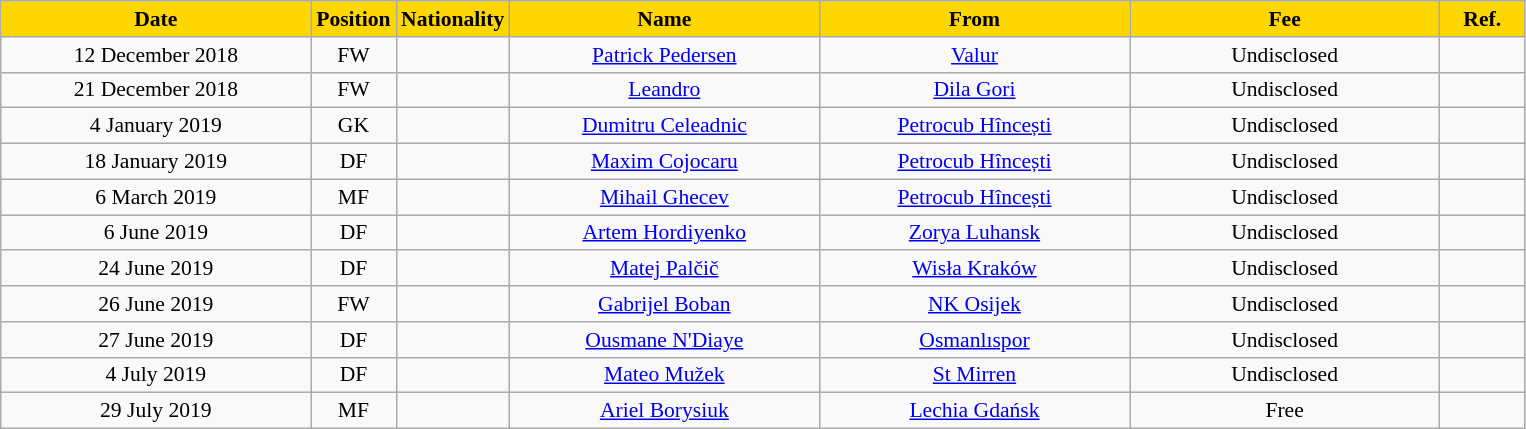<table class="wikitable"  style="text-align:center; font-size:90%; ">
<tr>
<th style="background:gold; color:black; width:200px;">Date</th>
<th style="background:gold; color:black; width:50px;">Position</th>
<th style="background:gold; color:black; width:50px;">Nationality</th>
<th style="background:gold; color:black; width:200px;">Name</th>
<th style="background:gold; color:black; width:200px;">From</th>
<th style="background:gold; color:black; width:200px;">Fee</th>
<th style="background:gold; color:black; width:50px;">Ref.</th>
</tr>
<tr>
<td>12 December 2018</td>
<td>FW</td>
<td></td>
<td><a href='#'>Patrick Pedersen</a></td>
<td><a href='#'>Valur</a></td>
<td>Undisclosed</td>
<td></td>
</tr>
<tr>
<td>21 December 2018</td>
<td>FW</td>
<td></td>
<td><a href='#'>Leandro</a></td>
<td><a href='#'>Dila Gori</a></td>
<td>Undisclosed</td>
<td></td>
</tr>
<tr>
<td>4 January 2019</td>
<td>GK</td>
<td></td>
<td><a href='#'>Dumitru Celeadnic</a></td>
<td><a href='#'>Petrocub Hîncești</a></td>
<td>Undisclosed</td>
<td></td>
</tr>
<tr>
<td>18 January 2019</td>
<td>DF</td>
<td></td>
<td><a href='#'>Maxim Cojocaru</a></td>
<td><a href='#'>Petrocub Hîncești</a></td>
<td>Undisclosed</td>
<td></td>
</tr>
<tr>
<td>6 March 2019</td>
<td>MF</td>
<td></td>
<td><a href='#'>Mihail Ghecev</a></td>
<td><a href='#'>Petrocub Hîncești</a></td>
<td>Undisclosed</td>
<td></td>
</tr>
<tr>
<td>6 June 2019</td>
<td>DF</td>
<td></td>
<td><a href='#'>Artem Hordiyenko</a></td>
<td><a href='#'>Zorya Luhansk</a></td>
<td>Undisclosed</td>
<td></td>
</tr>
<tr>
<td>24 June 2019</td>
<td>DF</td>
<td></td>
<td><a href='#'>Matej Palčič</a></td>
<td><a href='#'>Wisła Kraków</a></td>
<td>Undisclosed</td>
<td></td>
</tr>
<tr>
<td>26 June 2019</td>
<td>FW</td>
<td></td>
<td><a href='#'>Gabrijel Boban</a></td>
<td><a href='#'>NK Osijek</a></td>
<td>Undisclosed</td>
<td></td>
</tr>
<tr>
<td>27 June 2019</td>
<td>DF</td>
<td></td>
<td><a href='#'>Ousmane N'Diaye</a></td>
<td><a href='#'>Osmanlıspor</a></td>
<td>Undisclosed</td>
<td></td>
</tr>
<tr>
<td>4 July 2019</td>
<td>DF</td>
<td></td>
<td><a href='#'>Mateo Mužek</a></td>
<td><a href='#'>St Mirren</a></td>
<td>Undisclosed</td>
<td></td>
</tr>
<tr>
<td>29 July 2019</td>
<td>MF</td>
<td></td>
<td><a href='#'>Ariel Borysiuk</a></td>
<td><a href='#'>Lechia Gdańsk</a></td>
<td>Free</td>
<td></td>
</tr>
</table>
